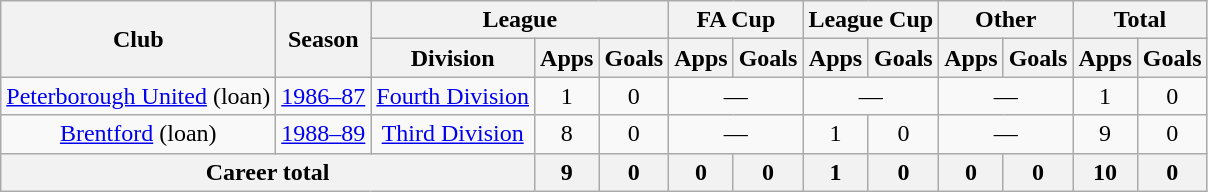<table class="wikitable" style="text-align: center;">
<tr>
<th rowspan="2">Club</th>
<th rowspan="2">Season</th>
<th colspan="3">League</th>
<th colspan="2">FA Cup</th>
<th colspan="2">League Cup</th>
<th colspan="2">Other</th>
<th colspan="2">Total</th>
</tr>
<tr>
<th>Division</th>
<th>Apps</th>
<th>Goals</th>
<th>Apps</th>
<th>Goals</th>
<th>Apps</th>
<th>Goals</th>
<th>Apps</th>
<th>Goals</th>
<th>Apps</th>
<th>Goals</th>
</tr>
<tr>
<td><a href='#'>Peterborough United</a> (loan)</td>
<td><a href='#'>1986–87</a></td>
<td><a href='#'>Fourth Division</a></td>
<td>1</td>
<td>0</td>
<td colspan="2">—</td>
<td colspan="2">—</td>
<td colspan="2">—</td>
<td>1</td>
<td>0</td>
</tr>
<tr>
<td><a href='#'>Brentford</a> (loan)</td>
<td><a href='#'>1988–89</a></td>
<td><a href='#'>Third Division</a></td>
<td>8</td>
<td>0</td>
<td colspan="2">—</td>
<td>1</td>
<td>0</td>
<td colspan="2">—</td>
<td>9</td>
<td>0</td>
</tr>
<tr>
<th colspan="3">Career total</th>
<th>9</th>
<th>0</th>
<th>0</th>
<th>0</th>
<th>1</th>
<th>0</th>
<th>0</th>
<th>0</th>
<th>10</th>
<th>0</th>
</tr>
</table>
